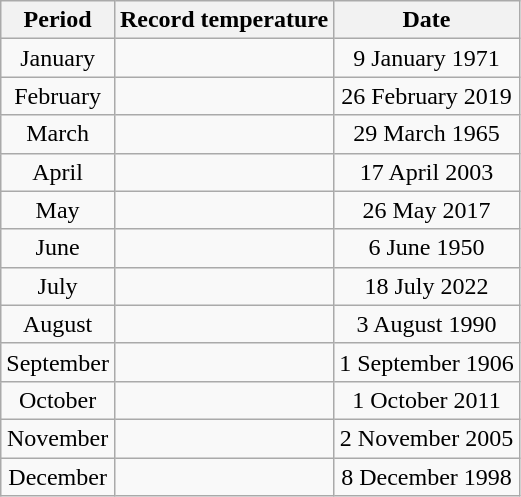<table class="wikitable plainrowheaders" style="text-align:center;">
<tr>
<th>Period</th>
<th>Record temperature</th>
<th>Date</th>
</tr>
<tr>
<td>January</td>
<td></td>
<td>9 January 1971</td>
</tr>
<tr>
<td>February</td>
<td></td>
<td>26 February 2019</td>
</tr>
<tr>
<td>March</td>
<td></td>
<td>29 March 1965</td>
</tr>
<tr>
<td>April</td>
<td></td>
<td>17 April 2003</td>
</tr>
<tr>
<td>May</td>
<td></td>
<td>26 May 2017</td>
</tr>
<tr>
<td>June</td>
<td></td>
<td>6 June 1950</td>
</tr>
<tr>
<td>July</td>
<td></td>
<td>18 July 2022</td>
</tr>
<tr>
<td>August</td>
<td></td>
<td>3 August 1990</td>
</tr>
<tr>
<td>September</td>
<td></td>
<td>1 September 1906</td>
</tr>
<tr>
<td>October</td>
<td></td>
<td>1 October 2011</td>
</tr>
<tr>
<td>November</td>
<td></td>
<td>2 November 2005</td>
</tr>
<tr>
<td>December</td>
<td></td>
<td>8 December 1998</td>
</tr>
</table>
